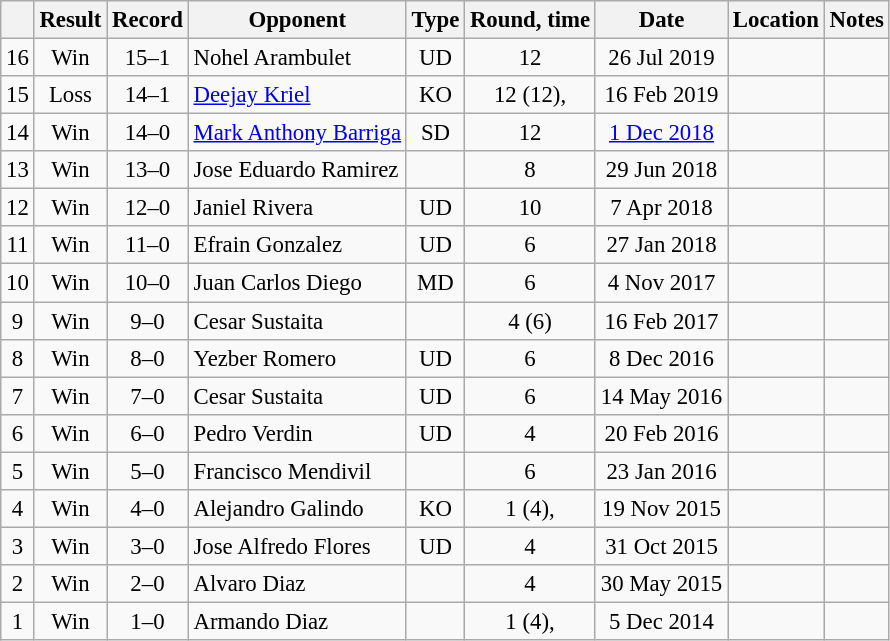<table class="wikitable" style="text-align:center; font-size:95%">
<tr>
<th></th>
<th>Result</th>
<th>Record</th>
<th>Opponent</th>
<th>Type</th>
<th>Round, time</th>
<th>Date</th>
<th>Location</th>
<th>Notes</th>
</tr>
<tr>
<td>16</td>
<td>Win</td>
<td>15–1</td>
<td style="text-align:left;">Nohel Arambulet</td>
<td>UD</td>
<td>12</td>
<td>26 Jul 2019</td>
<td style="text-align:left;"></td>
<td style="text-align:left;"></td>
</tr>
<tr>
<td>15</td>
<td>Loss</td>
<td>14–1</td>
<td style="text-align:left;"><a href='#'>Deejay Kriel</a></td>
<td>KO</td>
<td>12 (12), </td>
<td>16 Feb 2019</td>
<td style="text-align:left;"></td>
<td style="text-align:left;"></td>
</tr>
<tr>
<td>14</td>
<td>Win</td>
<td>14–0</td>
<td style="text-align:left;"><a href='#'>Mark Anthony Barriga</a></td>
<td>SD</td>
<td>12</td>
<td><a href='#'>1 Dec 2018</a></td>
<td style="text-align:left;"></td>
<td style="text-align:left;"></td>
</tr>
<tr>
<td>13</td>
<td>Win</td>
<td>13–0</td>
<td style="text-align:left;">Jose Eduardo Ramirez</td>
<td></td>
<td>8</td>
<td>29 Jun 2018</td>
<td style="text-align:left;"></td>
<td></td>
</tr>
<tr>
<td>12</td>
<td>Win</td>
<td>12–0</td>
<td style="text-align:left;">Janiel Rivera</td>
<td>UD</td>
<td>10</td>
<td>7 Apr 2018</td>
<td style="text-align:left;"></td>
<td style="text-align:left;"></td>
</tr>
<tr>
<td>11</td>
<td>Win</td>
<td>11–0</td>
<td style="text-align:left;">Efrain Gonzalez</td>
<td>UD</td>
<td>6</td>
<td>27 Jan 2018</td>
<td style="text-align:left;"></td>
<td></td>
</tr>
<tr>
<td>10</td>
<td>Win</td>
<td>10–0</td>
<td style="text-align:left;">Juan Carlos Diego</td>
<td>MD</td>
<td>6</td>
<td>4 Nov 2017</td>
<td style="text-align:left;"></td>
<td></td>
</tr>
<tr>
<td>9</td>
<td>Win</td>
<td>9–0</td>
<td style="text-align:left;">Cesar Sustaita</td>
<td></td>
<td>4 (6)</td>
<td>16 Feb 2017</td>
<td style="text-align:left;"></td>
<td></td>
</tr>
<tr>
<td>8</td>
<td>Win</td>
<td>8–0</td>
<td style="text-align:left;">Yezber Romero</td>
<td>UD</td>
<td>6</td>
<td>8 Dec 2016</td>
<td style="text-align:left;"></td>
<td></td>
</tr>
<tr>
<td>7</td>
<td>Win</td>
<td>7–0</td>
<td style="text-align:left;">Cesar Sustaita</td>
<td>UD</td>
<td>6</td>
<td>14 May 2016</td>
<td style="text-align:left;"></td>
<td></td>
</tr>
<tr>
<td>6</td>
<td>Win</td>
<td>6–0</td>
<td style="text-align:left;">Pedro Verdin</td>
<td>UD</td>
<td>4</td>
<td>20 Feb 2016</td>
<td style="text-align:left;"></td>
<td></td>
</tr>
<tr>
<td>5</td>
<td>Win</td>
<td>5–0</td>
<td style="text-align:left;">Francisco Mendivil</td>
<td></td>
<td>6</td>
<td>23 Jan 2016</td>
<td style="text-align:left;"></td>
<td></td>
</tr>
<tr>
<td>4</td>
<td>Win</td>
<td>4–0</td>
<td style="text-align:left;">Alejandro Galindo</td>
<td>KO</td>
<td>1 (4), </td>
<td>19 Nov 2015</td>
<td style="text-align:left;"></td>
<td></td>
</tr>
<tr>
<td>3</td>
<td>Win</td>
<td>3–0</td>
<td style="text-align:left;">Jose Alfredo Flores</td>
<td>UD</td>
<td>4</td>
<td>31 Oct 2015</td>
<td style="text-align:left;"></td>
<td></td>
</tr>
<tr>
<td>2</td>
<td>Win</td>
<td>2–0</td>
<td style="text-align:left;">Alvaro Diaz</td>
<td></td>
<td>4</td>
<td>30 May 2015</td>
<td style="text-align:left;"></td>
<td></td>
</tr>
<tr>
<td>1</td>
<td>Win</td>
<td>1–0</td>
<td style="text-align:left;">Armando Diaz</td>
<td></td>
<td>1 (4), </td>
<td>5 Dec 2014</td>
<td style="text-align:left;"></td>
<td></td>
</tr>
</table>
